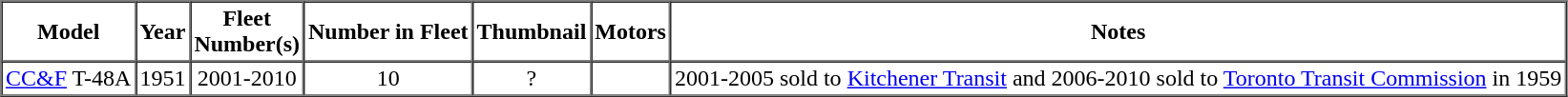<table border="1" cellspacing="0" cellpadding="2" class=sortable>
<tr>
<th>Model</th>
<th>Year</th>
<th>Fleet<br>Number(s)</th>
<th>Number in Fleet</th>
<th>Thumbnail</th>
<th>Motors</th>
<th>Notes</th>
</tr>
<tr align="center">
<td><a href='#'>CC&F</a> T-48A</td>
<td>1951</td>
<td>2001-2010</td>
<td>10</td>
<td>?</td>
<td></td>
<td>2001-2005 sold to <a href='#'>Kitchener Transit</a> and 2006-2010 sold to <a href='#'>Toronto Transit Commission</a> in 1959</td>
</tr>
</table>
